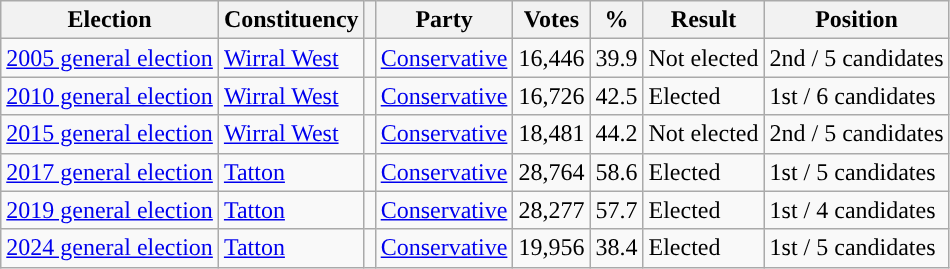<table class="wikitable">
<tr>
<th>Election</th>
<th>Constituency</th>
<th></th>
<th>Party</th>
<th>Votes</th>
<th>%</th>
<th>Result</th>
<th>Position</th>
</tr>
<tr>
<td><a href='#'>2005 general election</a></td>
<td><a href='#'>Wirral West</a></td>
<td style="background-color: "></td>
<td><a href='#'>Conservative</a></td>
<td>16,446</td>
<td>39.9</td>
<td>Not elected</td>
<td>2nd / 5 candidates</td>
</tr>
<tr>
<td><a href='#'>2010 general election</a></td>
<td><a href='#'>Wirral West</a></td>
<td style="background-color: "></td>
<td><a href='#'>Conservative</a></td>
<td>16,726</td>
<td>42.5</td>
<td>Elected</td>
<td>1st / 6 candidates</td>
</tr>
<tr>
<td><a href='#'>2015 general election</a></td>
<td><a href='#'>Wirral West</a></td>
<td style="background-color: "></td>
<td><a href='#'>Conservative</a></td>
<td>18,481</td>
<td>44.2</td>
<td>Not elected</td>
<td>2nd / 5 candidates</td>
</tr>
<tr>
<td><a href='#'>2017 general election</a></td>
<td><a href='#'>Tatton</a></td>
<td style="background-color: "></td>
<td><a href='#'>Conservative</a></td>
<td>28,764</td>
<td>58.6</td>
<td>Elected</td>
<td>1st / 5 candidates</td>
</tr>
<tr>
<td><a href='#'>2019 general election</a></td>
<td><a href='#'>Tatton</a></td>
<td style="background-color: "></td>
<td><a href='#'>Conservative</a></td>
<td>28,277</td>
<td>57.7</td>
<td>Elected</td>
<td>1st / 4 candidates</td>
</tr>
<tr>
<td><a href='#'>2024 general election</a></td>
<td><a href='#'>Tatton</a></td>
<td style="background-color: "></td>
<td><a href='#'>Conservative</a></td>
<td>19,956</td>
<td>38.4</td>
<td>Elected</td>
<td>1st / 5 candidates</td>
</tr>
</table>
